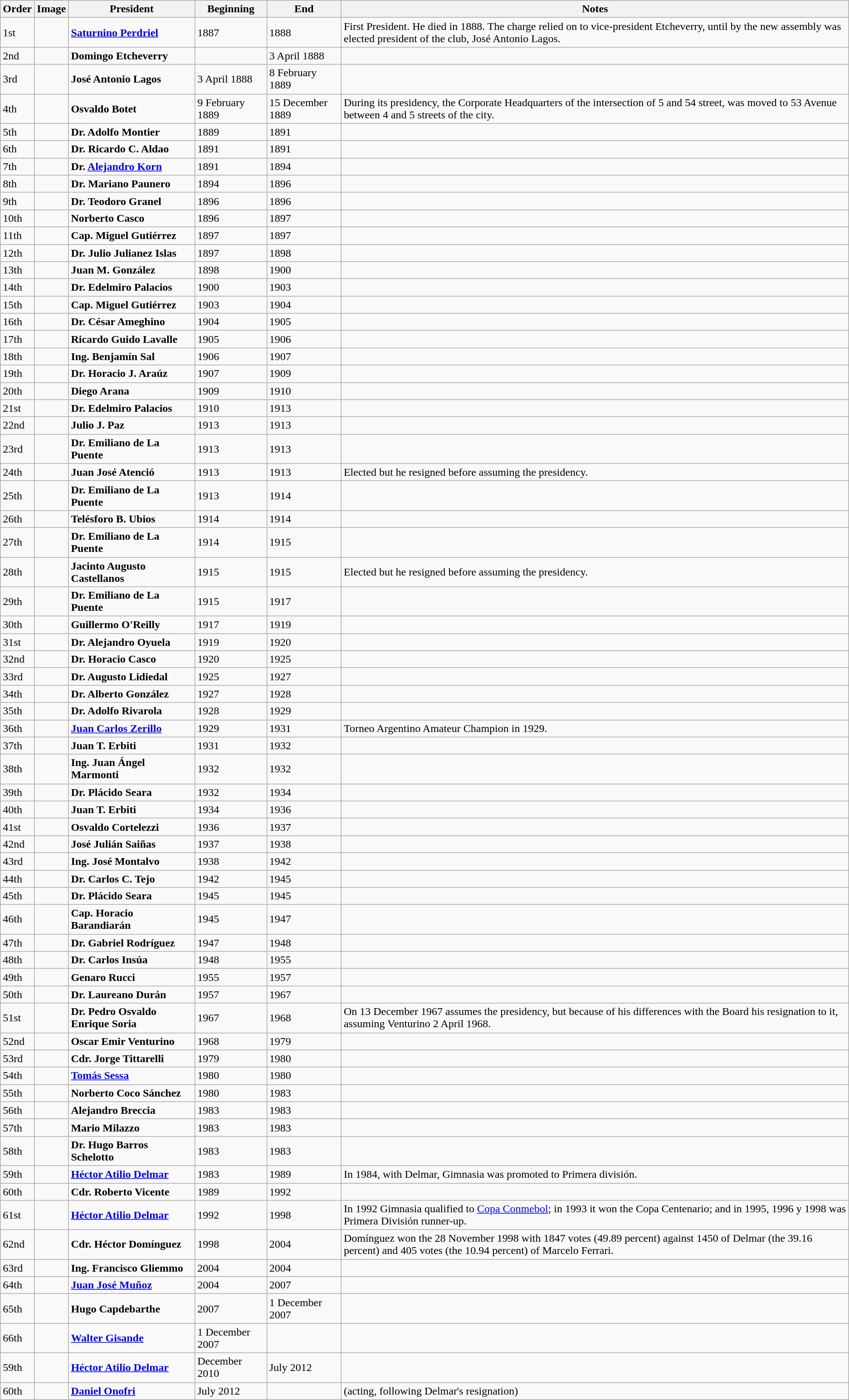<table class="wikitable">
<tr>
<th>Order</th>
<th>Image</th>
<th>President</th>
<th>Beginning</th>
<th>End</th>
<th>Notes</th>
</tr>
<tr>
<td>1st</td>
<td></td>
<td><strong><a href='#'>Saturnino Perdriel</a></strong></td>
<td>1887</td>
<td>1888</td>
<td>First President. He died in 1888. The charge relied on to vice-president Etcheverry, until by the new assembly was elected president of the club, José Antonio Lagos.</td>
</tr>
<tr>
<td>2nd</td>
<td></td>
<td><strong>Domingo Etcheverry</strong></td>
<td></td>
<td>3 April 1888</td>
<td></td>
</tr>
<tr>
<td>3rd</td>
<td></td>
<td><strong>José Antonio Lagos</strong></td>
<td>3 April 1888</td>
<td>8 February 1889</td>
<td></td>
</tr>
<tr>
<td>4th</td>
<td></td>
<td><strong>Osvaldo Botet</strong></td>
<td>9 February 1889</td>
<td>15 December 1889</td>
<td>During its presidency, the Corporate Headquarters of the intersection of 5 and 54 street, was moved to 53 Avenue between 4 and 5 streets of the city.</td>
</tr>
<tr>
<td>5th</td>
<td></td>
<td><strong>Dr. Adolfo Montier</strong></td>
<td>1889</td>
<td>1891</td>
<td></td>
</tr>
<tr>
<td>6th</td>
<td></td>
<td><strong>Dr. Ricardo C. Aldao</strong></td>
<td>1891</td>
<td>1891</td>
<td></td>
</tr>
<tr>
<td>7th</td>
<td></td>
<td><strong>Dr. <a href='#'>Alejandro Korn</a></strong></td>
<td>1891</td>
<td>1894</td>
<td></td>
</tr>
<tr>
<td>8th</td>
<td></td>
<td><strong>Dr. Mariano Paunero</strong></td>
<td>1894</td>
<td>1896</td>
<td></td>
</tr>
<tr>
<td>9th</td>
<td></td>
<td><strong>Dr. Teodoro Granel</strong></td>
<td>1896</td>
<td>1896</td>
<td></td>
</tr>
<tr>
<td>10th</td>
<td></td>
<td><strong>Norberto Casco</strong></td>
<td>1896</td>
<td>1897</td>
<td></td>
</tr>
<tr>
<td>11th</td>
<td></td>
<td><strong>Cap. Miguel Gutiérrez</strong></td>
<td>1897</td>
<td>1897</td>
<td></td>
</tr>
<tr>
<td>12th</td>
<td></td>
<td><strong>Dr. Julio Julianez Islas</strong></td>
<td>1897</td>
<td>1898</td>
<td></td>
</tr>
<tr>
<td>13th</td>
<td></td>
<td><strong>Juan M. González</strong></td>
<td>1898</td>
<td>1900</td>
<td></td>
</tr>
<tr>
<td>14th</td>
<td></td>
<td><strong>Dr. Edelmiro Palacios</strong></td>
<td>1900</td>
<td>1903</td>
<td></td>
</tr>
<tr>
<td>15th</td>
<td></td>
<td><strong>Cap. Miguel Gutiérrez</strong></td>
<td>1903</td>
<td>1904</td>
<td></td>
</tr>
<tr>
<td>16th</td>
<td></td>
<td><strong>Dr. César Ameghino</strong></td>
<td>1904</td>
<td>1905</td>
<td></td>
</tr>
<tr>
<td>17th</td>
<td></td>
<td><strong>Ricardo Guido Lavalle</strong></td>
<td>1905</td>
<td>1906</td>
<td></td>
</tr>
<tr>
<td>18th</td>
<td></td>
<td><strong>Ing. Benjamín Sal</strong></td>
<td>1906</td>
<td>1907</td>
<td></td>
</tr>
<tr>
<td>19th</td>
<td></td>
<td><strong>Dr. Horacio J. Araúz</strong></td>
<td>1907</td>
<td>1909</td>
<td></td>
</tr>
<tr>
<td>20th</td>
<td></td>
<td><strong>Diego Arana</strong></td>
<td>1909</td>
<td>1910</td>
<td></td>
</tr>
<tr>
<td>21st</td>
<td></td>
<td><strong>Dr. Edelmiro Palacios</strong></td>
<td>1910</td>
<td>1913</td>
<td></td>
</tr>
<tr>
<td>22nd</td>
<td></td>
<td><strong>Julio J. Paz</strong></td>
<td>1913</td>
<td>1913</td>
<td></td>
</tr>
<tr>
<td>23rd</td>
<td></td>
<td><strong>Dr. Emiliano de La Puente</strong></td>
<td>1913</td>
<td>1913</td>
<td></td>
</tr>
<tr>
<td>24th</td>
<td></td>
<td><strong>Juan José Atenció</strong></td>
<td>1913</td>
<td>1913</td>
<td>Elected but he resigned before assuming the presidency.</td>
</tr>
<tr>
<td>25th</td>
<td></td>
<td><strong>Dr. Emiliano de La Puente</strong></td>
<td>1913</td>
<td>1914</td>
<td></td>
</tr>
<tr>
<td>26th</td>
<td></td>
<td><strong>Telésforo B. Ubios</strong></td>
<td>1914</td>
<td>1914</td>
<td></td>
</tr>
<tr>
<td>27th</td>
<td></td>
<td><strong>Dr. Emiliano de La Puente</strong></td>
<td>1914</td>
<td>1915</td>
<td></td>
</tr>
<tr>
<td>28th</td>
<td></td>
<td><strong>Jacinto Augusto Castellanos</strong></td>
<td>1915</td>
<td>1915</td>
<td>Elected but he resigned before assuming the presidency.</td>
</tr>
<tr>
<td>29th</td>
<td></td>
<td><strong>Dr. Emiliano de La Puente</strong></td>
<td>1915</td>
<td>1917</td>
<td></td>
</tr>
<tr>
<td>30th</td>
<td></td>
<td><strong>Guillermo O'Reilly</strong></td>
<td>1917</td>
<td>1919</td>
<td></td>
</tr>
<tr>
<td>31st</td>
<td></td>
<td><strong>Dr. Alejandro Oyuela</strong></td>
<td>1919</td>
<td>1920</td>
<td></td>
</tr>
<tr>
<td>32nd</td>
<td></td>
<td><strong>Dr. Horacio Casco</strong></td>
<td>1920</td>
<td>1925</td>
<td></td>
</tr>
<tr>
<td>33rd</td>
<td></td>
<td><strong>Dr. Augusto Lidiedal</strong></td>
<td>1925</td>
<td>1927</td>
<td></td>
</tr>
<tr>
<td>34th</td>
<td></td>
<td><strong>Dr. Alberto González</strong></td>
<td>1927</td>
<td>1928</td>
<td></td>
</tr>
<tr>
<td>35th</td>
<td></td>
<td><strong>Dr. Adolfo Rivarola</strong></td>
<td>1928</td>
<td>1929</td>
<td></td>
</tr>
<tr>
<td>36th</td>
<td></td>
<td><strong><a href='#'>Juan Carlos Zerillo</a></strong></td>
<td>1929</td>
<td>1931</td>
<td>Torneo Argentino Amateur Champion in 1929.</td>
</tr>
<tr>
<td>37th</td>
<td></td>
<td><strong>Juan T. Erbiti</strong></td>
<td>1931</td>
<td>1932</td>
<td></td>
</tr>
<tr>
<td>38th</td>
<td></td>
<td><strong>Ing. Juan Ángel Marmonti</strong></td>
<td>1932</td>
<td>1932</td>
<td></td>
</tr>
<tr>
<td>39th</td>
<td></td>
<td><strong>Dr. Plácido Seara</strong></td>
<td>1932</td>
<td>1934</td>
<td></td>
</tr>
<tr>
<td>40th</td>
<td></td>
<td><strong>Juan T. Erbiti</strong></td>
<td>1934</td>
<td>1936</td>
<td></td>
</tr>
<tr>
<td>41st</td>
<td></td>
<td><strong>Osvaldo Cortelezzi</strong></td>
<td>1936</td>
<td>1937</td>
<td></td>
</tr>
<tr>
<td>42nd</td>
<td></td>
<td><strong>José Julián Saiñas</strong></td>
<td>1937</td>
<td>1938</td>
<td></td>
</tr>
<tr>
<td>43rd</td>
<td></td>
<td><strong>Ing. José Montalvo</strong></td>
<td>1938</td>
<td>1942</td>
<td></td>
</tr>
<tr>
<td>44th</td>
<td></td>
<td><strong>Dr. Carlos C. Tejo</strong></td>
<td>1942</td>
<td>1945</td>
<td></td>
</tr>
<tr>
<td>45th</td>
<td></td>
<td><strong>Dr. Plácido Seara</strong></td>
<td>1945</td>
<td>1945</td>
<td></td>
</tr>
<tr>
<td>46th</td>
<td></td>
<td><strong>Cap. Horacio Barandiarán</strong></td>
<td>1945</td>
<td>1947</td>
<td></td>
</tr>
<tr>
<td>47th</td>
<td></td>
<td><strong>Dr. Gabriel Rodríguez</strong></td>
<td>1947</td>
<td>1948</td>
<td></td>
</tr>
<tr>
<td>48th</td>
<td></td>
<td><strong>Dr. Carlos Insúa</strong></td>
<td>1948</td>
<td>1955</td>
<td></td>
</tr>
<tr>
<td>49th</td>
<td></td>
<td><strong>Genaro Rucci</strong></td>
<td>1955</td>
<td>1957</td>
<td></td>
</tr>
<tr>
<td>50th</td>
<td></td>
<td><strong>Dr. Laureano Durán</strong></td>
<td>1957</td>
<td>1967</td>
<td></td>
</tr>
<tr>
<td>51st</td>
<td></td>
<td><strong>Dr. Pedro Osvaldo Enrique Soria</strong></td>
<td>1967</td>
<td>1968</td>
<td>On 13 December 1967 assumes the presidency, but because of his differences with the Board his resignation to it, assuming Venturino 2 April 1968.</td>
</tr>
<tr>
<td>52nd</td>
<td></td>
<td><strong>Oscar Emir Venturino</strong></td>
<td>1968</td>
<td>1979</td>
<td></td>
</tr>
<tr>
<td>53rd</td>
<td></td>
<td><strong>Cdr. Jorge Tittarelli</strong></td>
<td>1979</td>
<td>1980</td>
<td></td>
</tr>
<tr>
<td>54th</td>
<td></td>
<td><strong><a href='#'>Tomás Sessa</a></strong></td>
<td>1980</td>
<td>1980</td>
<td></td>
</tr>
<tr>
<td>55th</td>
<td></td>
<td><strong>Norberto Coco Sánchez</strong></td>
<td>1980</td>
<td>1983</td>
<td></td>
</tr>
<tr>
<td>56th</td>
<td></td>
<td><strong>Alejandro Breccia</strong></td>
<td>1983</td>
<td>1983</td>
<td></td>
</tr>
<tr>
<td>57th</td>
<td></td>
<td><strong>Mario Milazzo</strong></td>
<td>1983</td>
<td>1983</td>
<td></td>
</tr>
<tr>
<td>58th</td>
<td></td>
<td><strong>Dr. Hugo Barros Schelotto</strong></td>
<td>1983</td>
<td>1983</td>
<td></td>
</tr>
<tr>
<td>59th</td>
<td></td>
<td><strong><a href='#'>Héctor Atilio Delmar</a></strong></td>
<td>1983</td>
<td>1989</td>
<td>In 1984, with Delmar, Gimnasia was promoted to Primera división.</td>
</tr>
<tr>
<td>60th</td>
<td></td>
<td><strong>Cdr. Roberto Vicente</strong></td>
<td>1989</td>
<td>1992</td>
<td></td>
</tr>
<tr>
<td>61st</td>
<td></td>
<td><strong><a href='#'>Héctor Atilio Delmar</a></strong></td>
<td>1992</td>
<td>1998</td>
<td>In 1992 Gimnasia qualified to <a href='#'>Copa Conmebol</a>; in 1993 it won the Copa Centenario; and in 1995, 1996 y 1998 was Primera División runner-up.</td>
</tr>
<tr>
<td>62nd</td>
<td></td>
<td><strong>Cdr. Héctor Domínguez</strong></td>
<td>1998</td>
<td>2004</td>
<td>Domínguez won the 28 November 1998 with 1847 votes (49.89 percent) against 1450 of Delmar (the 39.16 percent) and 405 votes (the 10.94 percent) of Marcelo Ferrari.</td>
</tr>
<tr>
<td>63rd</td>
<td></td>
<td><strong>Ing. Francisco Gliemmo</strong></td>
<td>2004</td>
<td>2004</td>
<td></td>
</tr>
<tr>
<td>64th</td>
<td></td>
<td><strong><a href='#'>Juan José Muñoz</a></strong></td>
<td>2004</td>
<td>2007</td>
<td></td>
</tr>
<tr>
<td>65th</td>
<td></td>
<td><strong>Hugo Capdebarthe</strong></td>
<td>2007</td>
<td>1 December 2007</td>
<td></td>
</tr>
<tr>
<td>66th</td>
<td></td>
<td><strong><a href='#'>Walter Gisande</a></strong></td>
<td>1 December 2007</td>
<td></td>
<td></td>
</tr>
<tr>
<td>59th</td>
<td></td>
<td><strong><a href='#'>Héctor Atilio Delmar</a></strong></td>
<td>December 2010</td>
<td>July 2012</td>
<td></td>
</tr>
<tr>
<td>60th</td>
<td></td>
<td><strong><a href='#'>Daniel Onofri</a></strong></td>
<td>July 2012</td>
<td></td>
<td>(acting, following Delmar's resignation)</td>
</tr>
</table>
